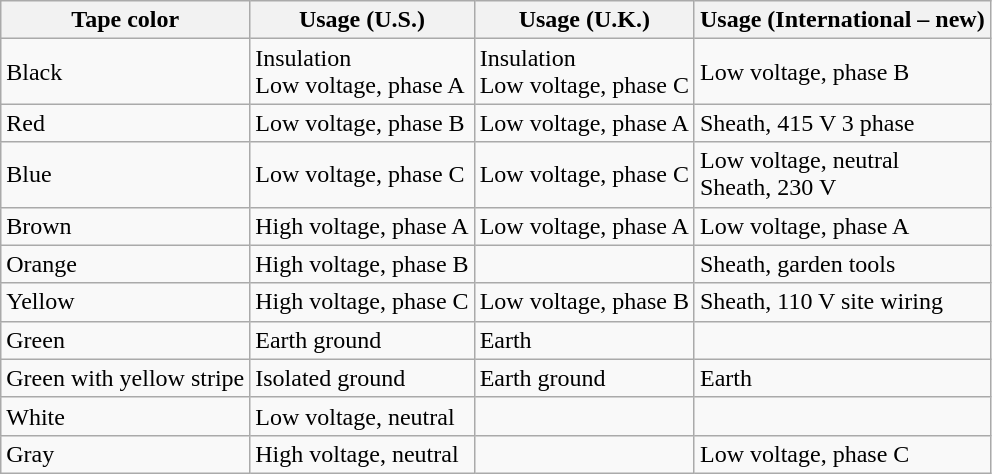<table class="wikitable">
<tr>
<th>Tape color</th>
<th>Usage (U.S.)</th>
<th>Usage (U.K.)</th>
<th>Usage (International – new)</th>
</tr>
<tr>
<td>Black</td>
<td>Insulation<br>Low voltage, phase A</td>
<td>Insulation<br> Low voltage, phase C</td>
<td>Low voltage, phase B</td>
</tr>
<tr>
<td>Red</td>
<td>Low voltage, phase B</td>
<td>Low voltage, phase A</td>
<td>Sheath, 415 V 3 phase</td>
</tr>
<tr>
<td>Blue</td>
<td>Low voltage, phase C</td>
<td>Low voltage, phase C</td>
<td>Low voltage, neutral<br>Sheath, 230 V</td>
</tr>
<tr>
<td>Brown</td>
<td>High voltage, phase A</td>
<td>Low voltage, phase A</td>
<td>Low voltage, phase A</td>
</tr>
<tr>
<td>Orange</td>
<td>High voltage, phase B</td>
<td></td>
<td>Sheath, garden tools</td>
</tr>
<tr>
<td>Yellow</td>
<td>High voltage, phase C</td>
<td>Low voltage, phase B</td>
<td>Sheath, 110 V site wiring</td>
</tr>
<tr>
<td>Green</td>
<td>Earth ground</td>
<td>Earth</td>
<td></td>
</tr>
<tr>
<td>Green with yellow stripe</td>
<td>Isolated ground</td>
<td>Earth ground</td>
<td>Earth</td>
</tr>
<tr>
<td>White</td>
<td>Low voltage, neutral</td>
<td></td>
<td></td>
</tr>
<tr>
<td>Gray</td>
<td>High voltage, neutral</td>
<td></td>
<td>Low voltage, phase C</td>
</tr>
</table>
